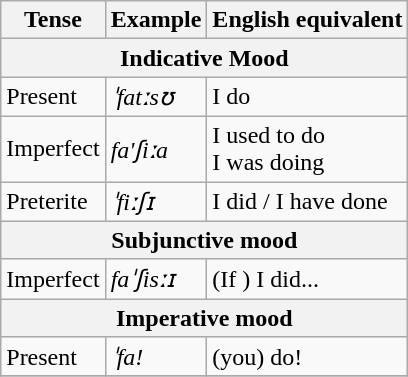<table class="wikitable" border="1">
<tr>
<th>Tense</th>
<th>Example</th>
<th>English equivalent</th>
</tr>
<tr>
<th colspan="3">Indicative Mood</th>
</tr>
<tr>
<td>Present</td>
<td><em>ˈfatːsʊ</em></td>
<td>I do</td>
</tr>
<tr>
<td>Imperfect</td>
<td><em>fa'ʃiːa</em></td>
<td>I used to do<br>I was doing</td>
</tr>
<tr>
<td>Preterite</td>
<td><em>ˈfiːʃɪ</em></td>
<td>I did / I have done</td>
</tr>
<tr>
<th colspan="3">Subjunctive mood</th>
</tr>
<tr>
<td>Imperfect</td>
<td><em>faˈʃisːɪ</em></td>
<td>(If ) I did...</td>
</tr>
<tr>
<th colspan="4">Imperative mood</th>
</tr>
<tr>
<td>Present</td>
<td><em>ˈfa!</em></td>
<td>(you) do!</td>
</tr>
<tr>
</tr>
</table>
